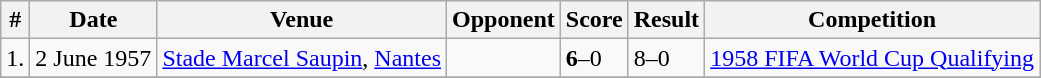<table class="wikitable">
<tr>
<th>#</th>
<th>Date</th>
<th>Venue</th>
<th>Opponent</th>
<th>Score</th>
<th>Result</th>
<th>Competition</th>
</tr>
<tr>
<td>1.</td>
<td>2 June 1957</td>
<td><a href='#'>Stade Marcel Saupin</a>, <a href='#'>Nantes</a></td>
<td></td>
<td><strong>6</strong>–0</td>
<td>8–0</td>
<td><a href='#'>1958 FIFA World Cup Qualifying</a></td>
</tr>
<tr>
</tr>
</table>
